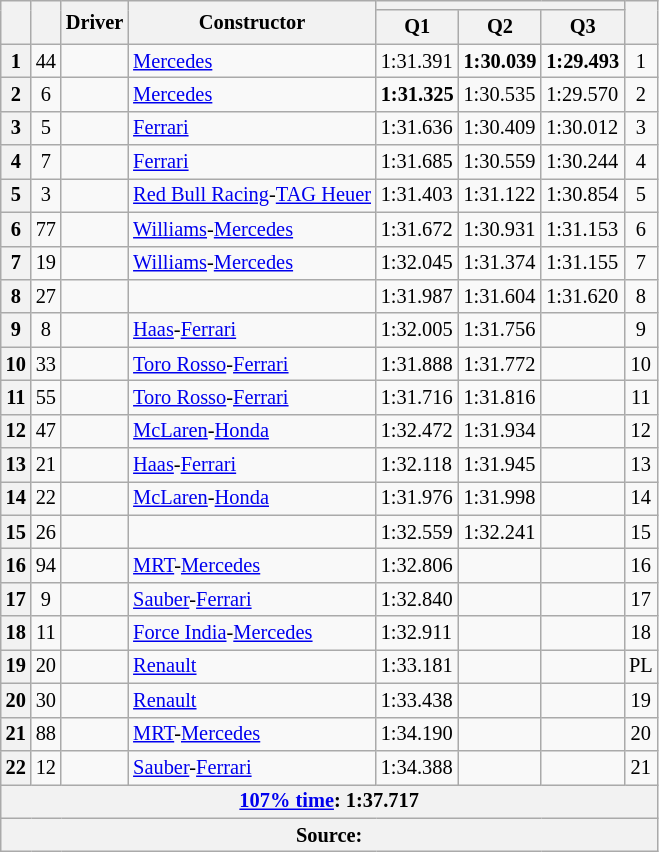<table class="wikitable sortable" style="font-size: 85%;">
<tr>
<th rowspan="2"></th>
<th rowspan="2"></th>
<th rowspan="2">Driver</th>
<th rowspan="2">Constructor</th>
<th colspan="3"></th>
<th rowspan="2"></th>
</tr>
<tr>
<th>Q1</th>
<th>Q2</th>
<th>Q3</th>
</tr>
<tr>
<th>1</th>
<td align="center">44</td>
<td data-sort-value="HAM"></td>
<td><a href='#'>Mercedes</a></td>
<td>1:31.391</td>
<td><strong>1:30.039</strong></td>
<td><strong>1:29.493</strong></td>
<td align="center">1</td>
</tr>
<tr>
<th>2</th>
<td align="center">6</td>
<td data-sort-value="ROS"></td>
<td><a href='#'>Mercedes</a></td>
<td><strong>1:31.325</strong></td>
<td>1:30.535</td>
<td>1:29.570</td>
<td align="center">2</td>
</tr>
<tr>
<th>3</th>
<td align="center">5</td>
<td data-sort-value="VET"></td>
<td><a href='#'>Ferrari</a></td>
<td>1:31.636</td>
<td>1:30.409</td>
<td>1:30.012</td>
<td align="center">3</td>
</tr>
<tr>
<th>4</th>
<td align="center">7</td>
<td data-sort-value="RAI"></td>
<td><a href='#'>Ferrari</a></td>
<td>1:31.685</td>
<td>1:30.559</td>
<td>1:30.244</td>
<td align="center">4</td>
</tr>
<tr>
<th>5</th>
<td align="center">3</td>
<td data-sort-value="RIC"></td>
<td><a href='#'>Red Bull Racing</a>-<a href='#'>TAG Heuer</a></td>
<td>1:31.403</td>
<td>1:31.122</td>
<td>1:30.854</td>
<td align="center">5</td>
</tr>
<tr>
<th>6</th>
<td align="center">77</td>
<td data-sort-value="BOT"></td>
<td><a href='#'>Williams</a>-<a href='#'>Mercedes</a></td>
<td>1:31.672</td>
<td>1:30.931</td>
<td>1:31.153</td>
<td align="center">6</td>
</tr>
<tr>
<th>7</th>
<td align="center">19</td>
<td data-sort-value="MAS"></td>
<td><a href='#'>Williams</a>-<a href='#'>Mercedes</a></td>
<td>1:32.045</td>
<td>1:31.374</td>
<td>1:31.155</td>
<td align="center">7</td>
</tr>
<tr>
<th>8</th>
<td align="center">27</td>
<td data-sort-value="HUL"></td>
<td></td>
<td>1:31.987</td>
<td>1:31.604</td>
<td>1:31.620</td>
<td align="center">8</td>
</tr>
<tr>
<th>9</th>
<td align="center">8</td>
<td data-sort-value="GRO"></td>
<td><a href='#'>Haas</a>-<a href='#'>Ferrari</a></td>
<td>1:32.005</td>
<td>1:31.756</td>
<td></td>
<td align="center">9</td>
</tr>
<tr>
<th>10</th>
<td align="center">33</td>
<td data-sort-value="VER"></td>
<td><a href='#'>Toro Rosso</a>-<a href='#'>Ferrari</a></td>
<td>1:31.888</td>
<td>1:31.772</td>
<td></td>
<td align="center">10</td>
</tr>
<tr>
<th>11</th>
<td align="center">55</td>
<td data-sort-value="SAI"></td>
<td><a href='#'>Toro Rosso</a>-<a href='#'>Ferrari</a></td>
<td>1:31.716</td>
<td>1:31.816</td>
<td></td>
<td align="center">11</td>
</tr>
<tr>
<th>12</th>
<td align="center">47</td>
<td data-sort-value="VAN"></td>
<td><a href='#'>McLaren</a>-<a href='#'>Honda</a></td>
<td>1:32.472</td>
<td>1:31.934</td>
<td></td>
<td align="center">12</td>
</tr>
<tr>
<th>13</th>
<td align="center">21</td>
<td data-sort-value="GUT"></td>
<td><a href='#'>Haas</a>-<a href='#'>Ferrari</a></td>
<td>1:32.118</td>
<td>1:31.945</td>
<td></td>
<td align="center">13</td>
</tr>
<tr>
<th>14</th>
<td align="center">22</td>
<td data-sort-value="BUT"></td>
<td><a href='#'>McLaren</a>-<a href='#'>Honda</a></td>
<td>1:31.976</td>
<td>1:31.998</td>
<td></td>
<td align="center">14</td>
</tr>
<tr>
<th>15</th>
<td align="center">26</td>
<td data-sort-value="KVY"></td>
<td></td>
<td>1:32.559</td>
<td>1:32.241</td>
<td></td>
<td align="center">15</td>
</tr>
<tr>
<th>16</th>
<td align="center">94</td>
<td data-sort-value="WEH"></td>
<td><a href='#'>MRT</a>-<a href='#'>Mercedes</a></td>
<td>1:32.806</td>
<td></td>
<td></td>
<td align="center">16</td>
</tr>
<tr>
<th>17</th>
<td align="center">9</td>
<td data-sort-value="ERI"></td>
<td><a href='#'>Sauber</a>-<a href='#'>Ferrari</a></td>
<td>1:32.840</td>
<td></td>
<td></td>
<td align="center">17</td>
</tr>
<tr>
<th>18</th>
<td align="center">11</td>
<td data-sort-value="PER"></td>
<td><a href='#'>Force India</a>-<a href='#'>Mercedes</a></td>
<td>1:32.911</td>
<td></td>
<td></td>
<td align="center">18</td>
</tr>
<tr>
<th>19</th>
<td align="center">20</td>
<td data-sort-value="MAG"></td>
<td><a href='#'>Renault</a></td>
<td>1:33.181</td>
<td></td>
<td></td>
<td align="center">PL</td>
</tr>
<tr>
<th>20</th>
<td align="center">30</td>
<td data-sort-value="PAL"></td>
<td><a href='#'>Renault</a></td>
<td>1:33.438</td>
<td></td>
<td></td>
<td align="center">19</td>
</tr>
<tr>
<th>21</th>
<td align="center">88</td>
<td data-sort-value="HAR"></td>
<td><a href='#'>MRT</a>-<a href='#'>Mercedes</a></td>
<td>1:34.190</td>
<td></td>
<td></td>
<td align="center">20</td>
</tr>
<tr>
<th>22</th>
<td align="center">12</td>
<td data-sort-value="NAS"></td>
<td><a href='#'>Sauber</a>-<a href='#'>Ferrari</a></td>
<td>1:34.388</td>
<td></td>
<td></td>
<td align="center">21</td>
</tr>
<tr>
<th colspan=8><a href='#'>107% time</a>: 1:37.717</th>
</tr>
<tr>
<th colspan=8>Source:</th>
</tr>
</table>
